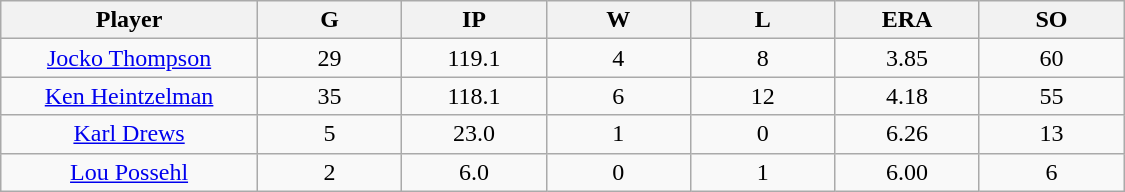<table class="wikitable sortable">
<tr>
<th bgcolor="#DDDDFF" width="16%">Player</th>
<th bgcolor="#DDDDFF" width="9%">G</th>
<th bgcolor="#DDDDFF" width="9%">IP</th>
<th bgcolor="#DDDDFF" width="9%">W</th>
<th bgcolor="#DDDDFF" width="9%">L</th>
<th bgcolor="#DDDDFF" width="9%">ERA</th>
<th bgcolor="#DDDDFF" width="9%">SO</th>
</tr>
<tr align="center">
<td><a href='#'>Jocko Thompson</a></td>
<td>29</td>
<td>119.1</td>
<td>4</td>
<td>8</td>
<td>3.85</td>
<td>60</td>
</tr>
<tr align="center">
<td><a href='#'>Ken Heintzelman</a></td>
<td>35</td>
<td>118.1</td>
<td>6</td>
<td>12</td>
<td>4.18</td>
<td>55</td>
</tr>
<tr align="center">
<td><a href='#'>Karl Drews</a></td>
<td>5</td>
<td>23.0</td>
<td>1</td>
<td>0</td>
<td>6.26</td>
<td>13</td>
</tr>
<tr align="center">
<td><a href='#'>Lou Possehl</a></td>
<td>2</td>
<td>6.0</td>
<td>0</td>
<td>1</td>
<td>6.00</td>
<td>6</td>
</tr>
</table>
